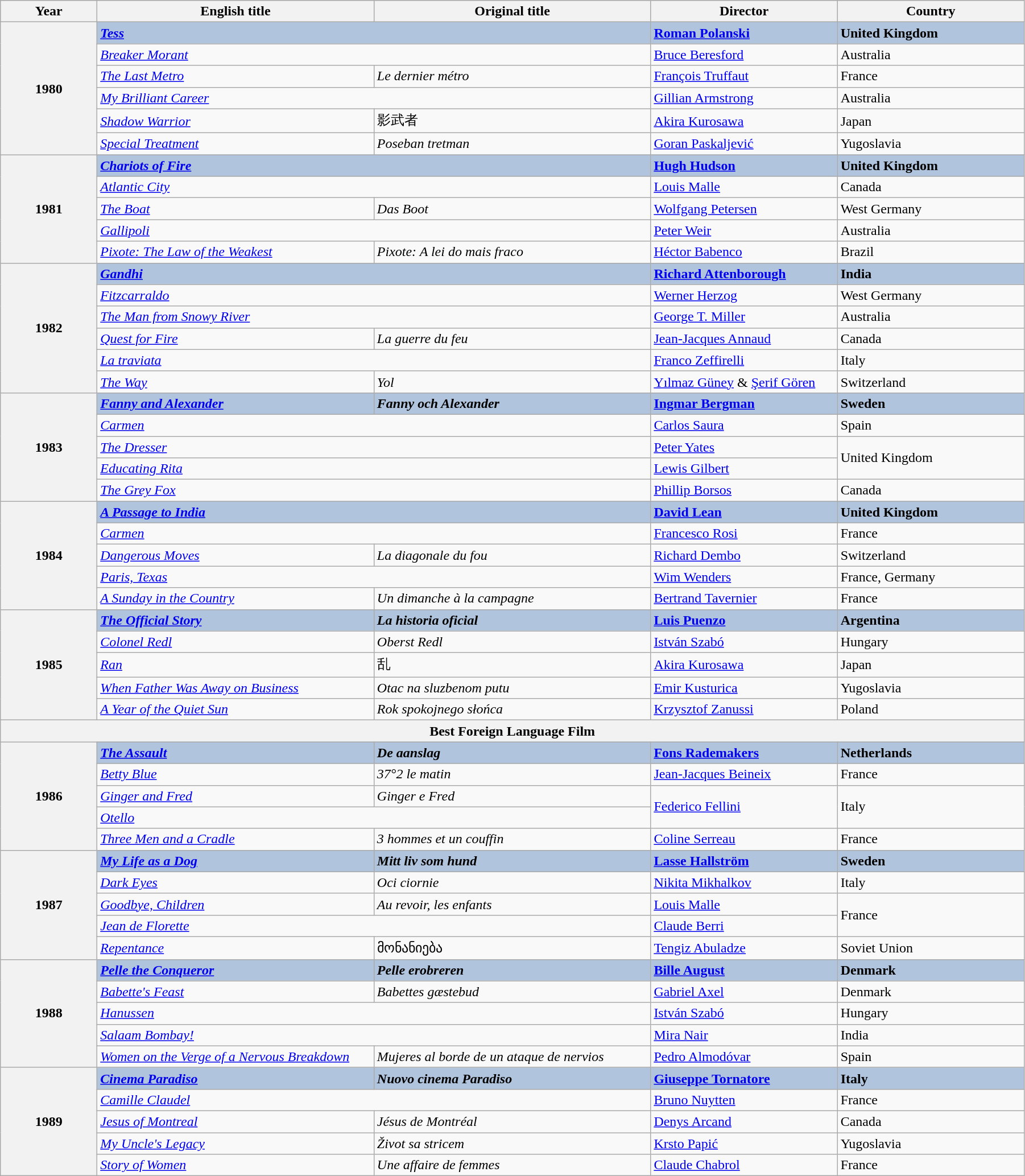<table class="wikitable sortable" width="95%" cellpadding="5">
<tr bgcolor="#CCCCCC">
<th width="100">Year</th>
<th width="300">English title</th>
<th width="300">Original title</th>
<th width="200">Director</th>
<th width="200">Country</th>
</tr>
<tr>
<th rowspan="6" style="text-align:center;">1980</th>
<td colspan="2" style="background:#B0C4DE;"><strong><em><a href='#'>Tess</a></em></strong></td>
<td style="background:#B0C4DE;"><strong><a href='#'>Roman Polanski</a></strong></td>
<td style="background:#B0C4DE;"><strong>United Kingdom</strong></td>
</tr>
<tr>
<td colspan="2"><em><a href='#'>Breaker Morant</a></em></td>
<td><a href='#'>Bruce Beresford</a></td>
<td>Australia</td>
</tr>
<tr>
<td><em><a href='#'>The Last Metro</a></em></td>
<td><em>Le dernier métro</em></td>
<td><a href='#'>François Truffaut</a></td>
<td>France</td>
</tr>
<tr>
<td colspan="2"><em><a href='#'>My Brilliant Career</a></em></td>
<td><a href='#'>Gillian Armstrong</a></td>
<td>Australia</td>
</tr>
<tr>
<td><em><a href='#'>Shadow Warrior</a></em></td>
<td>影武者</td>
<td><a href='#'>Akira Kurosawa</a></td>
<td>Japan</td>
</tr>
<tr>
<td><em><a href='#'>Special Treatment</a></em></td>
<td><em>Poseban tretman</em></td>
<td><a href='#'>Goran Paskaljević</a></td>
<td>Yugoslavia</td>
</tr>
<tr>
<th rowspan="5" style="text-align:center;">1981</th>
<td colspan="2" style="background:#B0C4DE;"><strong><em><a href='#'>Chariots of Fire</a></em></strong></td>
<td style="background:#B0C4DE;"><strong><a href='#'>Hugh Hudson</a></strong></td>
<td style="background:#B0C4DE;"><strong>United Kingdom</strong></td>
</tr>
<tr>
<td colspan="2"><em><a href='#'>Atlantic City</a></em></td>
<td><a href='#'>Louis Malle</a></td>
<td>Canada</td>
</tr>
<tr>
<td><em><a href='#'>The Boat</a></em></td>
<td><em>Das Boot</em></td>
<td><a href='#'>Wolfgang Petersen</a></td>
<td>West Germany</td>
</tr>
<tr>
<td colspan="2"><em><a href='#'>Gallipoli</a></em></td>
<td><a href='#'>Peter Weir</a></td>
<td>Australia</td>
</tr>
<tr>
<td><em><a href='#'>Pixote: The Law of the Weakest</a></em></td>
<td><em>Pixote: A lei do mais fraco</em></td>
<td><a href='#'>Héctor Babenco</a></td>
<td>Brazil</td>
</tr>
<tr>
<th rowspan="6" style="text-align:center;">1982</th>
<td colspan="2" style="background:#B0C4DE;"><strong><em><a href='#'>Gandhi</a></em></strong></td>
<td style="background:#B0C4DE;"><strong><a href='#'>Richard Attenborough</a></strong></td>
<td style="background:#B0C4DE;"><strong>India</strong></td>
</tr>
<tr>
<td colspan="2"><em><a href='#'>Fitzcarraldo</a></em></td>
<td><a href='#'>Werner Herzog</a></td>
<td>West Germany</td>
</tr>
<tr>
<td colspan="2"><em><a href='#'>The Man from Snowy River</a></em></td>
<td><a href='#'>George T. Miller</a></td>
<td>Australia</td>
</tr>
<tr>
<td><em><a href='#'>Quest for Fire</a></em></td>
<td><em>La guerre du feu</em></td>
<td><a href='#'>Jean-Jacques Annaud</a></td>
<td>Canada</td>
</tr>
<tr>
<td colspan="2"><em><a href='#'>La traviata</a></em></td>
<td><a href='#'>Franco Zeffirelli</a></td>
<td>Italy</td>
</tr>
<tr>
<td><em><a href='#'>The Way</a></em></td>
<td><em>Yol</em></td>
<td><a href='#'>Yılmaz Güney</a> & <a href='#'>Şerif Gören</a></td>
<td>Switzerland</td>
</tr>
<tr>
<th rowspan="5" style="text-align:center;">1983</th>
<td style="background:#B0C4DE;"><strong><em><a href='#'>Fanny and Alexander</a></em></strong></td>
<td style="background:#B0C4DE;"><strong><em>Fanny och Alexander</em></strong></td>
<td style="background:#B0C4DE;"><strong><a href='#'>Ingmar Bergman</a></strong></td>
<td style="background:#B0C4DE;"><strong>Sweden</strong></td>
</tr>
<tr>
<td colspan="2"><em><a href='#'>Carmen</a></em></td>
<td><a href='#'>Carlos Saura</a></td>
<td>Spain</td>
</tr>
<tr>
<td colspan="2"><em><a href='#'>The Dresser</a></em></td>
<td><a href='#'>Peter Yates</a></td>
<td rowspan="2">United Kingdom</td>
</tr>
<tr>
<td colspan="2"><em><a href='#'>Educating Rita</a></em></td>
<td><a href='#'>Lewis Gilbert</a></td>
</tr>
<tr>
<td colspan="2"><em><a href='#'>The Grey Fox</a></em></td>
<td><a href='#'>Phillip Borsos</a></td>
<td>Canada</td>
</tr>
<tr>
<th rowspan="5" style="text-align:center;">1984</th>
<td colspan="2" style="background:#B0C4DE;"><strong><em><a href='#'>A Passage to India</a></em></strong></td>
<td style="background:#B0C4DE;"><strong><a href='#'>David Lean</a></strong></td>
<td style="background:#B0C4DE;"><strong>United Kingdom</strong></td>
</tr>
<tr>
<td colspan="2"><em><a href='#'>Carmen</a></em></td>
<td><a href='#'>Francesco Rosi</a></td>
<td>France</td>
</tr>
<tr>
<td><em><a href='#'>Dangerous Moves</a></em></td>
<td><em>La diagonale du fou</em></td>
<td><a href='#'>Richard Dembo</a></td>
<td>Switzerland</td>
</tr>
<tr>
<td colspan="2"><em><a href='#'>Paris, Texas</a></em></td>
<td><a href='#'>Wim Wenders</a></td>
<td>France, Germany</td>
</tr>
<tr>
<td><em><a href='#'>A Sunday in the Country</a></em></td>
<td><em>Un dimanche à la campagne</em></td>
<td><a href='#'>Bertrand Tavernier</a></td>
<td>France</td>
</tr>
<tr>
<th rowspan="5" style="text-align:center;">1985</th>
<td style="background:#B0C4DE;"><strong><em><a href='#'>The Official Story</a></em></strong></td>
<td style="background:#B0C4DE;"><strong><em>La historia oficial</em></strong></td>
<td style="background:#B0C4DE;"><strong><a href='#'>Luis Puenzo</a></strong></td>
<td style="background:#B0C4DE;"><strong>Argentina</strong></td>
</tr>
<tr>
<td><em><a href='#'>Colonel Redl</a></em></td>
<td><em>Oberst Redl</em></td>
<td><a href='#'>István Szabó</a></td>
<td>Hungary</td>
</tr>
<tr>
<td><em><a href='#'>Ran</a></em></td>
<td>乱</td>
<td><a href='#'>Akira Kurosawa</a></td>
<td>Japan</td>
</tr>
<tr>
<td><em><a href='#'>When Father Was Away on Business</a></em></td>
<td><em>Otac na sluzbenom putu</em></td>
<td><a href='#'>Emir Kusturica</a></td>
<td>Yugoslavia</td>
</tr>
<tr>
<td><em><a href='#'>A Year of the Quiet Sun</a></em></td>
<td><em>Rok spokojnego słońca</em></td>
<td><a href='#'>Krzysztof Zanussi</a></td>
<td>Poland</td>
</tr>
<tr>
<th colspan="5" style="text-align:center;" bgcolor="#98FF98">Best Foreign Language Film</th>
</tr>
<tr>
<th rowspan="5" style="text-align:center;">1986</th>
<td style="background:#B0C4DE;"><strong><em><a href='#'>The Assault</a></em></strong></td>
<td style="background:#B0C4DE;"><strong><em>De aanslag</em></strong></td>
<td style="background:#B0C4DE;"><strong><a href='#'>Fons Rademakers</a></strong></td>
<td style="background:#B0C4DE;"><strong>Netherlands</strong></td>
</tr>
<tr>
<td><em><a href='#'>Betty Blue</a></em></td>
<td><em>37°2 le matin</em></td>
<td><a href='#'>Jean-Jacques Beineix</a></td>
<td>France</td>
</tr>
<tr>
<td><em><a href='#'>Ginger and Fred</a></em></td>
<td><em>Ginger e Fred</em></td>
<td rowspan="2"><a href='#'>Federico Fellini</a></td>
<td rowspan="2">Italy</td>
</tr>
<tr>
<td colspan="2"><em><a href='#'>Otello</a></em></td>
</tr>
<tr>
<td><em><a href='#'>Three Men and a Cradle</a></em></td>
<td><em>3 hommes et un couffin</em></td>
<td><a href='#'>Coline Serreau</a></td>
<td>France</td>
</tr>
<tr>
<th rowspan="5" style="text-align:center;">1987</th>
<td style="background:#B0C4DE;"><strong><em><a href='#'>My Life as a Dog</a></em></strong></td>
<td style="background:#B0C4DE;"><strong><em>Mitt liv som hund</em></strong></td>
<td style="background:#B0C4DE;"><strong><a href='#'>Lasse Hallström</a></strong></td>
<td style="background:#B0C4DE;"><strong>Sweden</strong></td>
</tr>
<tr>
<td><em><a href='#'>Dark Eyes</a></em></td>
<td><em>Oci ciornie</em></td>
<td><a href='#'>Nikita Mikhalkov</a></td>
<td>Italy</td>
</tr>
<tr>
<td><em><a href='#'>Goodbye, Children</a></em></td>
<td><em>Au revoir, les enfants</em></td>
<td><a href='#'>Louis Malle</a></td>
<td rowspan="2">France</td>
</tr>
<tr>
<td colspan="2"><em><a href='#'>Jean de Florette</a></em></td>
<td><a href='#'>Claude Berri</a></td>
</tr>
<tr>
<td><em><a href='#'>Repentance</a></em></td>
<td>მონანიება</td>
<td><a href='#'>Tengiz Abuladze</a></td>
<td>Soviet Union</td>
</tr>
<tr>
<th rowspan="5" style="text-align:center;">1988</th>
<td style="background:#B0C4DE;"><strong><em><a href='#'>Pelle the Conqueror</a></em></strong></td>
<td style="background:#B0C4DE;"><strong><em>Pelle erobreren</em></strong></td>
<td style="background:#B0C4DE;"><strong><a href='#'>Bille August</a></strong></td>
<td style="background:#B0C4DE;"><strong>Denmark</strong></td>
</tr>
<tr>
<td><em><a href='#'>Babette's Feast</a></em></td>
<td><em>Babettes gæstebud</em></td>
<td><a href='#'>Gabriel Axel</a></td>
<td>Denmark</td>
</tr>
<tr>
<td colspan="2"><em><a href='#'>Hanussen</a></em></td>
<td><a href='#'>István Szabó</a></td>
<td>Hungary</td>
</tr>
<tr>
<td colspan="2"><em><a href='#'>Salaam Bombay!</a></em></td>
<td><a href='#'>Mira Nair</a></td>
<td>India</td>
</tr>
<tr>
<td><em><a href='#'>Women on the Verge of a Nervous Breakdown</a></em></td>
<td><em>Mujeres al borde de un ataque de nervios</em></td>
<td><a href='#'>Pedro Almodóvar</a></td>
<td>Spain</td>
</tr>
<tr>
<th rowspan="5" style="text-align:center;">1989</th>
<td style="background:#B0C4DE;"><strong><em><a href='#'>Cinema Paradiso</a></em></strong></td>
<td style="background:#B0C4DE;"><strong><em>Nuovo cinema Paradiso</em></strong></td>
<td style="background:#B0C4DE;"><strong><a href='#'>Giuseppe Tornatore</a></strong></td>
<td style="background:#B0C4DE;"><strong>Italy</strong></td>
</tr>
<tr>
<td colspan="2"><em><a href='#'>Camille Claudel</a></em></td>
<td><a href='#'>Bruno Nuytten</a></td>
<td>France</td>
</tr>
<tr>
<td><em><a href='#'>Jesus of Montreal</a></em></td>
<td><em>Jésus de Montréal</em></td>
<td><a href='#'>Denys Arcand</a></td>
<td>Canada</td>
</tr>
<tr>
<td><em><a href='#'>My Uncle's Legacy</a></em></td>
<td><em>Život sa stricem</em></td>
<td><a href='#'>Krsto Papić</a></td>
<td>Yugoslavia</td>
</tr>
<tr>
<td><em><a href='#'>Story of Women</a></em></td>
<td><em>Une affaire de femmes</em></td>
<td><a href='#'>Claude Chabrol</a></td>
<td>France</td>
</tr>
</table>
